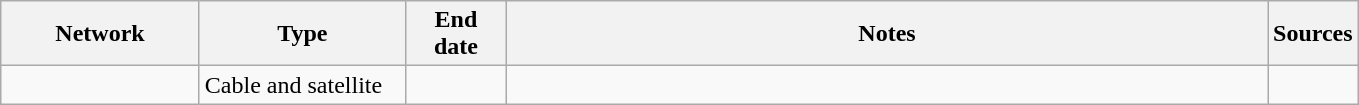<table class="wikitable">
<tr>
<th style="text-align:center; width:125px">Network</th>
<th style="text-align:center; width:130px">Type</th>
<th style="text-align:center; width:60px">End date</th>
<th style="text-align:center; width:500px">Notes</th>
<th style="text-align:center; width:30px">Sources</th>
</tr>
<tr>
<td><a href='#'></a></td>
<td>Cable and satellite</td>
<td></td>
<td></td>
<td></td>
</tr>
</table>
